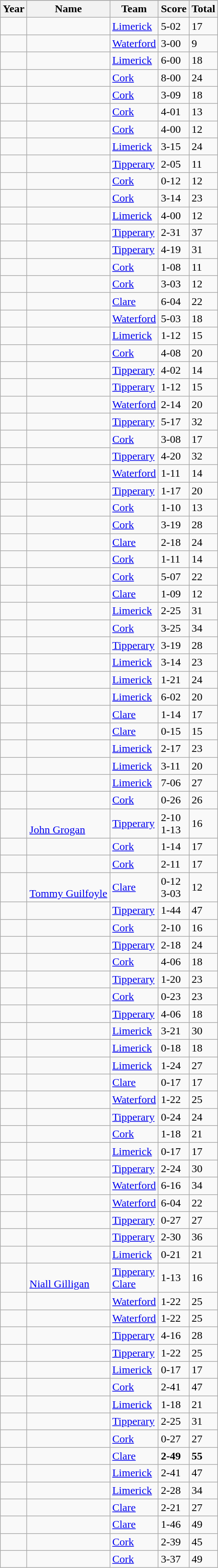<table class="wikitable sortable">
<tr>
</tr>
<tr>
<th>Year</th>
<th>Name</th>
<th>Team</th>
<th>Score</th>
<th>Total</th>
</tr>
<tr>
<td></td>
<td></td>
<td><a href='#'>Limerick</a></td>
<td>5-02</td>
<td>17</td>
</tr>
<tr>
<td></td>
<td></td>
<td><a href='#'>Waterford</a></td>
<td>3-00</td>
<td>9</td>
</tr>
<tr>
<td></td>
<td></td>
<td><a href='#'>Limerick</a></td>
<td>6-00</td>
<td>18</td>
</tr>
<tr>
<td></td>
<td></td>
<td><a href='#'>Cork</a></td>
<td>8-00</td>
<td>24</td>
</tr>
<tr>
<td></td>
<td></td>
<td><a href='#'>Cork</a></td>
<td>3-09</td>
<td>18</td>
</tr>
<tr>
<td></td>
<td></td>
<td><a href='#'>Cork</a></td>
<td>4-01</td>
<td>13</td>
</tr>
<tr>
<td></td>
<td></td>
<td><a href='#'>Cork</a></td>
<td>4-00</td>
<td>12</td>
</tr>
<tr>
<td></td>
<td></td>
<td><a href='#'>Limerick</a></td>
<td>3-15</td>
<td>24</td>
</tr>
<tr>
<td></td>
<td></td>
<td><a href='#'>Tipperary</a></td>
<td>2-05</td>
<td>11</td>
</tr>
<tr>
<td></td>
<td></td>
<td><a href='#'>Cork</a></td>
<td>0-12</td>
<td>12</td>
</tr>
<tr>
<td></td>
<td></td>
<td><a href='#'>Cork</a></td>
<td>3-14</td>
<td>23</td>
</tr>
<tr>
<td></td>
<td></td>
<td><a href='#'>Limerick</a></td>
<td>4-00</td>
<td>12</td>
</tr>
<tr>
<td></td>
<td></td>
<td><a href='#'>Tipperary</a></td>
<td>2-31</td>
<td>37</td>
</tr>
<tr>
<td></td>
<td></td>
<td><a href='#'>Tipperary</a></td>
<td>4-19</td>
<td>31</td>
</tr>
<tr>
<td></td>
<td></td>
<td><a href='#'>Cork</a></td>
<td>1-08</td>
<td>11</td>
</tr>
<tr>
<td></td>
<td></td>
<td><a href='#'>Cork</a></td>
<td>3-03</td>
<td>12</td>
</tr>
<tr>
<td></td>
<td></td>
<td><a href='#'>Clare</a></td>
<td>6-04</td>
<td>22</td>
</tr>
<tr>
<td></td>
<td></td>
<td><a href='#'>Waterford</a></td>
<td>5-03</td>
<td>18</td>
</tr>
<tr>
<td></td>
<td></td>
<td><a href='#'>Limerick</a></td>
<td>1-12</td>
<td>15</td>
</tr>
<tr>
<td></td>
<td></td>
<td><a href='#'>Cork</a></td>
<td>4-08</td>
<td>20</td>
</tr>
<tr>
<td></td>
<td></td>
<td><a href='#'>Tipperary</a></td>
<td>4-02</td>
<td>14</td>
</tr>
<tr>
<td></td>
<td></td>
<td><a href='#'>Tipperary</a></td>
<td>1-12</td>
<td>15</td>
</tr>
<tr>
<td></td>
<td></td>
<td><a href='#'>Waterford</a></td>
<td>2-14</td>
<td>20</td>
</tr>
<tr>
<td></td>
<td></td>
<td><a href='#'>Tipperary</a></td>
<td>5-17</td>
<td>32</td>
</tr>
<tr>
<td></td>
<td></td>
<td><a href='#'>Cork</a></td>
<td>3-08</td>
<td>17</td>
</tr>
<tr>
<td></td>
<td></td>
<td><a href='#'>Tipperary</a></td>
<td>4-20</td>
<td>32</td>
</tr>
<tr>
<td></td>
<td></td>
<td><a href='#'>Waterford</a></td>
<td>1-11</td>
<td>14</td>
</tr>
<tr>
<td></td>
<td></td>
<td><a href='#'>Tipperary</a></td>
<td>1-17</td>
<td>20</td>
</tr>
<tr>
<td></td>
<td></td>
<td><a href='#'>Cork</a></td>
<td>1-10</td>
<td>13</td>
</tr>
<tr>
<td></td>
<td></td>
<td><a href='#'>Cork</a></td>
<td>3-19</td>
<td>28</td>
</tr>
<tr>
<td></td>
<td></td>
<td><a href='#'>Clare</a></td>
<td>2-18</td>
<td>24</td>
</tr>
<tr>
<td></td>
<td></td>
<td><a href='#'>Cork</a></td>
<td>1-11</td>
<td>14</td>
</tr>
<tr>
<td></td>
<td></td>
<td><a href='#'>Cork</a></td>
<td>5-07</td>
<td>22</td>
</tr>
<tr>
<td></td>
<td></td>
<td><a href='#'>Clare</a></td>
<td>1-09</td>
<td>12</td>
</tr>
<tr>
<td></td>
<td></td>
<td><a href='#'>Limerick</a></td>
<td>2-25</td>
<td>31</td>
</tr>
<tr>
<td></td>
<td></td>
<td><a href='#'>Cork</a></td>
<td>3-25</td>
<td>34</td>
</tr>
<tr>
<td></td>
<td></td>
<td><a href='#'>Tipperary</a></td>
<td>3-19</td>
<td>28</td>
</tr>
<tr>
<td></td>
<td></td>
<td><a href='#'>Limerick</a></td>
<td>3-14</td>
<td>23</td>
</tr>
<tr>
<td></td>
<td></td>
<td><a href='#'>Limerick</a></td>
<td>1-21</td>
<td>24</td>
</tr>
<tr>
<td></td>
<td></td>
<td><a href='#'>Limerick</a></td>
<td>6-02</td>
<td>20</td>
</tr>
<tr>
<td></td>
<td></td>
<td><a href='#'>Clare</a></td>
<td>1-14</td>
<td>17</td>
</tr>
<tr>
<td></td>
<td></td>
<td><a href='#'>Clare</a></td>
<td>0-15</td>
<td>15</td>
</tr>
<tr>
<td></td>
<td></td>
<td><a href='#'>Limerick</a></td>
<td>2-17</td>
<td>23</td>
</tr>
<tr>
<td></td>
<td></td>
<td><a href='#'>Limerick</a></td>
<td>3-11</td>
<td>20</td>
</tr>
<tr>
<td></td>
<td></td>
<td><a href='#'>Limerick</a></td>
<td>7-06</td>
<td>27</td>
</tr>
<tr>
<td></td>
<td></td>
<td><a href='#'>Cork</a></td>
<td>0-26</td>
<td>26</td>
</tr>
<tr>
<td></td>
<td><br><a href='#'>John Grogan</a></td>
<td><a href='#'>Tipperary</a></td>
<td>2-10<br>1-13</td>
<td>16</td>
</tr>
<tr>
<td></td>
<td></td>
<td><a href='#'>Cork</a></td>
<td>1-14</td>
<td>17</td>
</tr>
<tr>
<td></td>
<td></td>
<td><a href='#'>Cork</a></td>
<td>2-11</td>
<td>17</td>
</tr>
<tr>
<td></td>
<td><br><a href='#'>Tommy Guilfoyle</a></td>
<td><a href='#'>Clare</a></td>
<td>0-12<br>3-03</td>
<td>12</td>
</tr>
<tr>
<td></td>
<td></td>
<td><a href='#'>Tipperary</a></td>
<td>1-44</td>
<td>47</td>
</tr>
<tr>
<td></td>
<td></td>
<td><a href='#'>Cork</a></td>
<td>2-10</td>
<td>16</td>
</tr>
<tr>
<td></td>
<td></td>
<td><a href='#'>Tipperary</a></td>
<td>2-18</td>
<td>24</td>
</tr>
<tr>
<td></td>
<td></td>
<td><a href='#'>Cork</a></td>
<td>4-06</td>
<td>18</td>
</tr>
<tr>
<td></td>
<td></td>
<td><a href='#'>Tipperary</a></td>
<td>1-20</td>
<td>23</td>
</tr>
<tr>
<td></td>
<td></td>
<td><a href='#'>Cork</a></td>
<td>0-23</td>
<td>23</td>
</tr>
<tr>
<td></td>
<td></td>
<td><a href='#'>Tipperary</a></td>
<td>4-06</td>
<td>18</td>
</tr>
<tr>
<td></td>
<td></td>
<td><a href='#'>Limerick</a></td>
<td>3-21</td>
<td>30</td>
</tr>
<tr>
<td></td>
<td></td>
<td><a href='#'>Limerick</a></td>
<td>0-18</td>
<td>18</td>
</tr>
<tr>
<td></td>
<td></td>
<td><a href='#'>Limerick</a></td>
<td>1-24</td>
<td>27</td>
</tr>
<tr>
<td></td>
<td></td>
<td><a href='#'>Clare</a></td>
<td>0-17</td>
<td>17</td>
</tr>
<tr>
<td></td>
<td></td>
<td><a href='#'>Waterford</a></td>
<td>1-22</td>
<td>25</td>
</tr>
<tr>
<td></td>
<td></td>
<td><a href='#'>Tipperary</a></td>
<td>0-24</td>
<td>24</td>
</tr>
<tr>
<td></td>
<td></td>
<td><a href='#'>Cork</a></td>
<td>1-18</td>
<td>21</td>
</tr>
<tr>
<td></td>
<td></td>
<td><a href='#'>Limerick</a></td>
<td>0-17</td>
<td>17</td>
</tr>
<tr>
<td></td>
<td></td>
<td><a href='#'>Tipperary</a></td>
<td>2-24</td>
<td>30</td>
</tr>
<tr>
<td></td>
<td></td>
<td><a href='#'>Waterford</a></td>
<td>6-16</td>
<td>34</td>
</tr>
<tr>
<td></td>
<td></td>
<td><a href='#'>Waterford</a></td>
<td>6-04</td>
<td>22</td>
</tr>
<tr>
<td></td>
<td></td>
<td><a href='#'>Tipperary</a></td>
<td>0-27</td>
<td>27</td>
</tr>
<tr>
<td></td>
<td></td>
<td><a href='#'>Tipperary</a></td>
<td>2-30</td>
<td>36</td>
</tr>
<tr>
<td></td>
<td></td>
<td><a href='#'>Limerick</a></td>
<td>0-21</td>
<td>21</td>
</tr>
<tr>
<td></td>
<td><br><a href='#'>Niall Gilligan</a></td>
<td><a href='#'>Tipperary</a><br><a href='#'>Clare</a></td>
<td>1-13</td>
<td>16</td>
</tr>
<tr>
<td></td>
<td></td>
<td><a href='#'>Waterford</a></td>
<td>1-22</td>
<td>25</td>
</tr>
<tr>
<td></td>
<td></td>
<td><a href='#'>Waterford</a></td>
<td>1-22</td>
<td>25</td>
</tr>
<tr>
<td></td>
<td></td>
<td><a href='#'>Tipperary</a></td>
<td>4-16</td>
<td>28</td>
</tr>
<tr>
<td></td>
<td></td>
<td><a href='#'>Tipperary</a></td>
<td>1-22</td>
<td>25</td>
</tr>
<tr>
<td></td>
<td></td>
<td><a href='#'>Limerick</a></td>
<td>0-17</td>
<td>17</td>
</tr>
<tr>
<td></td>
<td></td>
<td><a href='#'>Cork</a></td>
<td>2-41</td>
<td>47</td>
</tr>
<tr>
<td></td>
<td></td>
<td><a href='#'>Limerick</a></td>
<td>1-18</td>
<td>21</td>
</tr>
<tr>
<td></td>
<td></td>
<td><a href='#'>Tipperary</a></td>
<td>2-25</td>
<td>31</td>
</tr>
<tr>
<td></td>
<td></td>
<td><a href='#'>Cork</a></td>
<td>0-27</td>
<td>27</td>
</tr>
<tr>
<td></td>
<td></td>
<td><a href='#'>Clare</a></td>
<td><strong>2-49</strong></td>
<td><strong>55</strong></td>
</tr>
<tr>
<td></td>
<td></td>
<td><a href='#'>Limerick</a></td>
<td>2-41</td>
<td>47</td>
</tr>
<tr>
<td></td>
<td></td>
<td><a href='#'>Limerick</a></td>
<td>2-28</td>
<td>34</td>
</tr>
<tr>
<td></td>
<td></td>
<td><a href='#'>Clare</a></td>
<td>2-21</td>
<td>27</td>
</tr>
<tr>
<td></td>
<td></td>
<td><a href='#'>Clare</a></td>
<td>1-46</td>
<td>49</td>
</tr>
<tr>
<td></td>
<td></td>
<td><a href='#'>Cork</a></td>
<td>2-39</td>
<td>45</td>
</tr>
<tr>
<td></td>
<td></td>
<td><a href='#'>Cork</a></td>
<td>3-37</td>
<td>49</td>
</tr>
</table>
